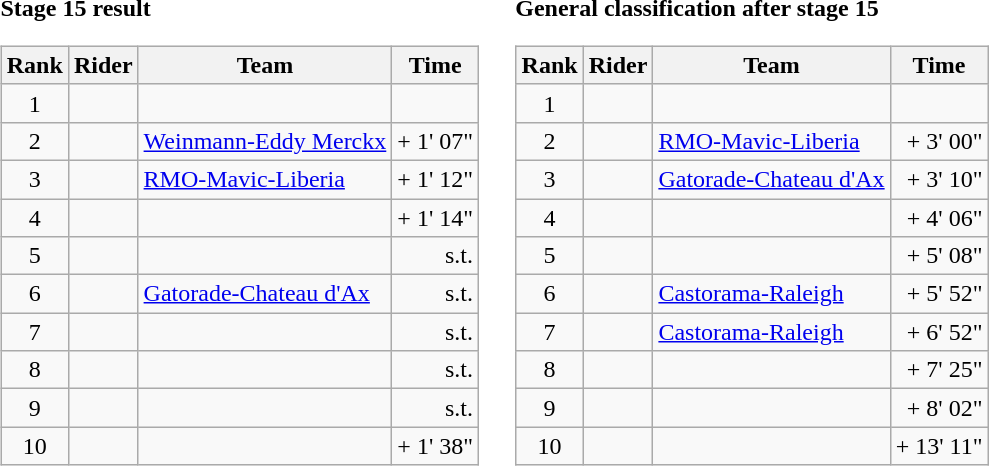<table>
<tr>
<td><strong>Stage 15 result</strong><br><table class="wikitable">
<tr>
<th scope="col">Rank</th>
<th scope="col">Rider</th>
<th scope="col">Team</th>
<th scope="col">Time</th>
</tr>
<tr>
<td style="text-align:center;">1</td>
<td></td>
<td></td>
<td style="text-align:right;"></td>
</tr>
<tr>
<td style="text-align:center;">2</td>
<td></td>
<td><a href='#'>Weinmann-Eddy Merckx</a></td>
<td style="text-align:right;">+ 1' 07"</td>
</tr>
<tr>
<td style="text-align:center;">3</td>
<td></td>
<td><a href='#'>RMO-Mavic-Liberia</a></td>
<td style="text-align:right;">+ 1' 12"</td>
</tr>
<tr>
<td style="text-align:center;">4</td>
<td></td>
<td></td>
<td style="text-align:right;">+ 1' 14"</td>
</tr>
<tr>
<td style="text-align:center;">5</td>
<td></td>
<td></td>
<td style="text-align:right;">s.t.</td>
</tr>
<tr>
<td style="text-align:center;">6</td>
<td></td>
<td><a href='#'>Gatorade-Chateau d'Ax</a></td>
<td style="text-align:right;">s.t.</td>
</tr>
<tr>
<td style="text-align:center;">7</td>
<td></td>
<td></td>
<td style="text-align:right;">s.t.</td>
</tr>
<tr>
<td style="text-align:center;">8</td>
<td></td>
<td></td>
<td style="text-align:right;">s.t.</td>
</tr>
<tr>
<td style="text-align:center;">9</td>
<td></td>
<td></td>
<td style="text-align:right;">s.t.</td>
</tr>
<tr>
<td style="text-align:center;">10</td>
<td></td>
<td></td>
<td style="text-align:right;">+ 1' 38"</td>
</tr>
</table>
</td>
<td></td>
<td><strong>General classification after stage 15</strong><br><table class="wikitable">
<tr>
<th scope="col">Rank</th>
<th scope="col">Rider</th>
<th scope="col">Team</th>
<th scope="col">Time</th>
</tr>
<tr>
<td style="text-align:center;">1</td>
<td> </td>
<td></td>
<td style="text-align:right;"></td>
</tr>
<tr>
<td style="text-align:center;">2</td>
<td></td>
<td><a href='#'>RMO-Mavic-Liberia</a></td>
<td style="text-align:right;">+ 3' 00"</td>
</tr>
<tr>
<td style="text-align:center;">3</td>
<td></td>
<td><a href='#'>Gatorade-Chateau d'Ax</a></td>
<td style="text-align:right;">+ 3' 10"</td>
</tr>
<tr>
<td style="text-align:center;">4</td>
<td></td>
<td></td>
<td style="text-align:right;">+ 4' 06"</td>
</tr>
<tr>
<td style="text-align:center;">5</td>
<td></td>
<td></td>
<td style="text-align:right;">+ 5' 08"</td>
</tr>
<tr>
<td style="text-align:center;">6</td>
<td></td>
<td><a href='#'>Castorama-Raleigh</a></td>
<td style="text-align:right;">+ 5' 52"</td>
</tr>
<tr>
<td style="text-align:center;">7</td>
<td></td>
<td><a href='#'>Castorama-Raleigh</a></td>
<td style="text-align:right;">+ 6' 52"</td>
</tr>
<tr>
<td style="text-align:center;">8</td>
<td></td>
<td></td>
<td style="text-align:right;">+ 7' 25"</td>
</tr>
<tr>
<td style="text-align:center;">9</td>
<td></td>
<td></td>
<td style="text-align:right;">+ 8' 02"</td>
</tr>
<tr>
<td style="text-align:center;">10</td>
<td></td>
<td></td>
<td style="text-align:right;">+ 13' 11"</td>
</tr>
</table>
</td>
</tr>
</table>
